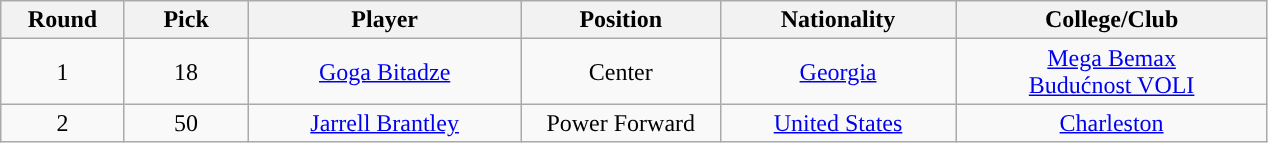<table class="wikitable sortable sortable">
<tr>
<th width="75">Round</th>
<th width="75">Pick</th>
<th width="175">Player</th>
<th width="125">Position</th>
<th width="150">Nationality</th>
<th width="200">College/Club</th>
</tr>
<tr style="text-align: center">
<td>1</td>
<td>18</td>
<td><a href='#'>Goga Bitadze</a></td>
<td>Center</td>
<td> <a href='#'>Georgia</a></td>
<td> <a href='#'>Mega Bemax</a><br> <a href='#'>Budućnost VOLI</a></td>
</tr>
<tr style="text-align: center">
<td>2</td>
<td>50</td>
<td><a href='#'>Jarrell Brantley</a></td>
<td>Power Forward</td>
<td> <a href='#'>United States</a></td>
<td><a href='#'>Charleston</a></td>
</tr>
</table>
